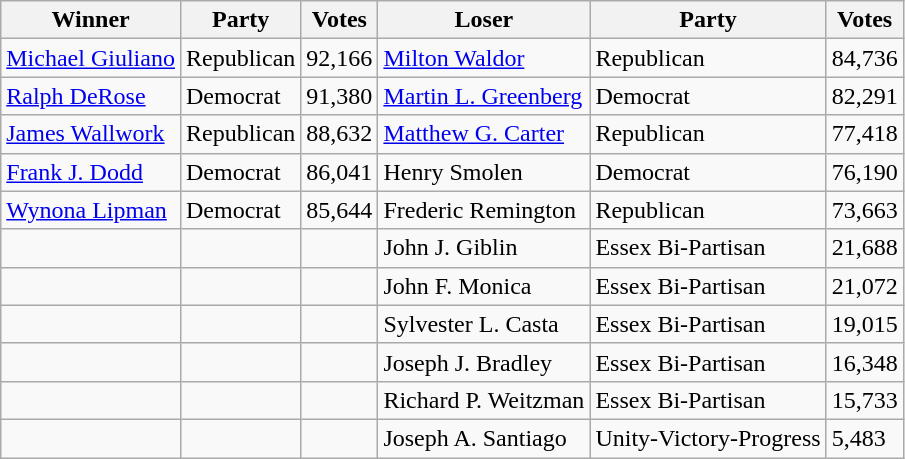<table class="wikitable">
<tr>
<th>Winner</th>
<th>Party</th>
<th>Votes</th>
<th>Loser</th>
<th>Party</th>
<th>Votes</th>
</tr>
<tr>
<td><a href='#'>Michael Giuliano</a></td>
<td>Republican</td>
<td>92,166</td>
<td><a href='#'>Milton Waldor</a></td>
<td>Republican</td>
<td>84,736</td>
</tr>
<tr>
<td><a href='#'>Ralph DeRose</a></td>
<td>Democrat</td>
<td>91,380</td>
<td><a href='#'>Martin L. Greenberg</a></td>
<td>Democrat</td>
<td>82,291</td>
</tr>
<tr>
<td><a href='#'>James Wallwork</a></td>
<td>Republican</td>
<td>88,632</td>
<td><a href='#'>Matthew G. Carter</a></td>
<td>Republican</td>
<td>77,418</td>
</tr>
<tr>
<td><a href='#'>Frank J. Dodd</a></td>
<td>Democrat</td>
<td>86,041</td>
<td>Henry Smolen</td>
<td>Democrat</td>
<td>76,190</td>
</tr>
<tr>
<td><a href='#'>Wynona Lipman</a></td>
<td>Democrat</td>
<td>85,644</td>
<td>Frederic Remington</td>
<td>Republican</td>
<td>73,663</td>
</tr>
<tr>
<td></td>
<td></td>
<td></td>
<td>John J. Giblin</td>
<td>Essex Bi-Partisan</td>
<td>21,688</td>
</tr>
<tr>
<td></td>
<td></td>
<td></td>
<td>John F. Monica</td>
<td>Essex Bi-Partisan</td>
<td>21,072</td>
</tr>
<tr>
<td></td>
<td></td>
<td></td>
<td>Sylvester L. Casta</td>
<td>Essex Bi-Partisan</td>
<td>19,015</td>
</tr>
<tr>
<td></td>
<td></td>
<td></td>
<td>Joseph J. Bradley</td>
<td>Essex Bi-Partisan</td>
<td>16,348</td>
</tr>
<tr>
<td></td>
<td></td>
<td></td>
<td>Richard P. Weitzman</td>
<td>Essex Bi-Partisan</td>
<td>15,733</td>
</tr>
<tr>
<td></td>
<td></td>
<td></td>
<td>Joseph A. Santiago</td>
<td>Unity-Victory-Progress</td>
<td>5,483</td>
</tr>
</table>
